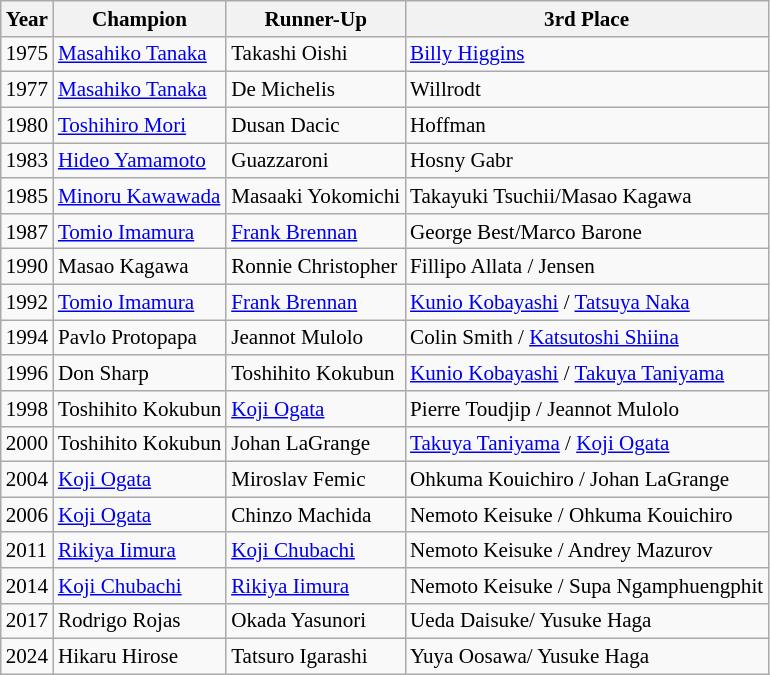<table class="wikitable" style="font-size:88%;">
<tr>
<th>Year</th>
<th>Champion</th>
<th>Runner-Up</th>
<th>3rd Place</th>
</tr>
<tr>
<td>1975</td>
<td> <a href='#'>Masahiko Tanaka</a></td>
<td> Takashi Oishi</td>
<td> <a href='#'>Billy Higgins</a></td>
</tr>
<tr>
<td>1977</td>
<td> <a href='#'>Masahiko Tanaka</a></td>
<td> De Michelis</td>
<td> Willrodt</td>
</tr>
<tr>
<td>1980</td>
<td> <a href='#'>Toshihiro Mori</a></td>
<td>Dusan Dacic</td>
<td> Hoffman</td>
</tr>
<tr>
<td>1983</td>
<td> <a href='#'>Hideo Yamamoto</a></td>
<td> Guazzaroni</td>
<td> Hosny Gabr</td>
</tr>
<tr>
<td>1985</td>
<td> <a href='#'>Minoru Kawawada</a></td>
<td> Masaaki Yokomichi</td>
<td> Takayuki Tsuchii/Masao Kagawa</td>
</tr>
<tr>
<td>1987</td>
<td> <a href='#'>Tomio Imamura</a></td>
<td> <a href='#'>Frank Brennan</a></td>
<td> George Best/Marco Barone</td>
</tr>
<tr>
<td>1990</td>
<td> Masao Kagawa</td>
<td> Ronnie Christopher</td>
<td> Fillipo Allata /  Jensen</td>
</tr>
<tr>
<td>1992</td>
<td> <a href='#'>Tomio Imamura</a></td>
<td> <a href='#'>Frank Brennan</a></td>
<td> <a href='#'>Kunio Kobayashi</a> /  <a href='#'>Tatsuya Naka</a></td>
</tr>
<tr>
<td>1994</td>
<td> Pavlo Protopapa</td>
<td> Jeannot Mulolo</td>
<td> Colin Smith /  <a href='#'>Katsutoshi Shiina</a></td>
</tr>
<tr>
<td>1996</td>
<td> Don Sharp</td>
<td> Toshihito Kokubun</td>
<td> <a href='#'>Kunio Kobayashi</a> /  <a href='#'>Takuya Taniyama</a></td>
</tr>
<tr>
<td>1998</td>
<td> Toshihito Kokubun</td>
<td> <a href='#'>Koji Ogata</a></td>
<td> Pierre Toudjip /  Jeannot Mulolo</td>
</tr>
<tr>
<td>2000</td>
<td> Toshihito Kokubun</td>
<td> Johan LaGrange</td>
<td> <a href='#'>Takuya Taniyama</a>  / <a href='#'>Koji Ogata</a></td>
</tr>
<tr>
<td>2004</td>
<td> <a href='#'>Koji Ogata</a></td>
<td> Miroslav Femic</td>
<td> Ohkuma Kouichiro /  Johan LaGrange</td>
</tr>
<tr>
<td>2006</td>
<td> <a href='#'>Koji Ogata</a></td>
<td> Chinzo Machida</td>
<td> Nemoto Keisuke /  Ohkuma Kouichiro</td>
</tr>
<tr>
<td>2011</td>
<td> <a href='#'>Rikiya Iimura</a></td>
<td><a href='#'>Koji Chubachi</a></td>
<td> Nemoto Keisuke /  Andrey Mazurov</td>
</tr>
<tr>
<td>2014</td>
<td> <a href='#'>Koji Chubachi</a></td>
<td><a href='#'>Rikiya Iimura</a></td>
<td> Nemoto Keisuke /  Supa Ngamphuengphit</td>
</tr>
<tr>
<td>2017</td>
<td> Rodrigo Rojas</td>
<td> Okada Yasunori</td>
<td> Ueda Daisuke/ Yusuke Haga</td>
</tr>
<tr>
<td>2024</td>
<td> Hikaru Hirose</td>
<td> Tatsuro Igarashi</td>
<td> Yuya Oosawa/ Yusuke Haga</td>
</tr>
</table>
